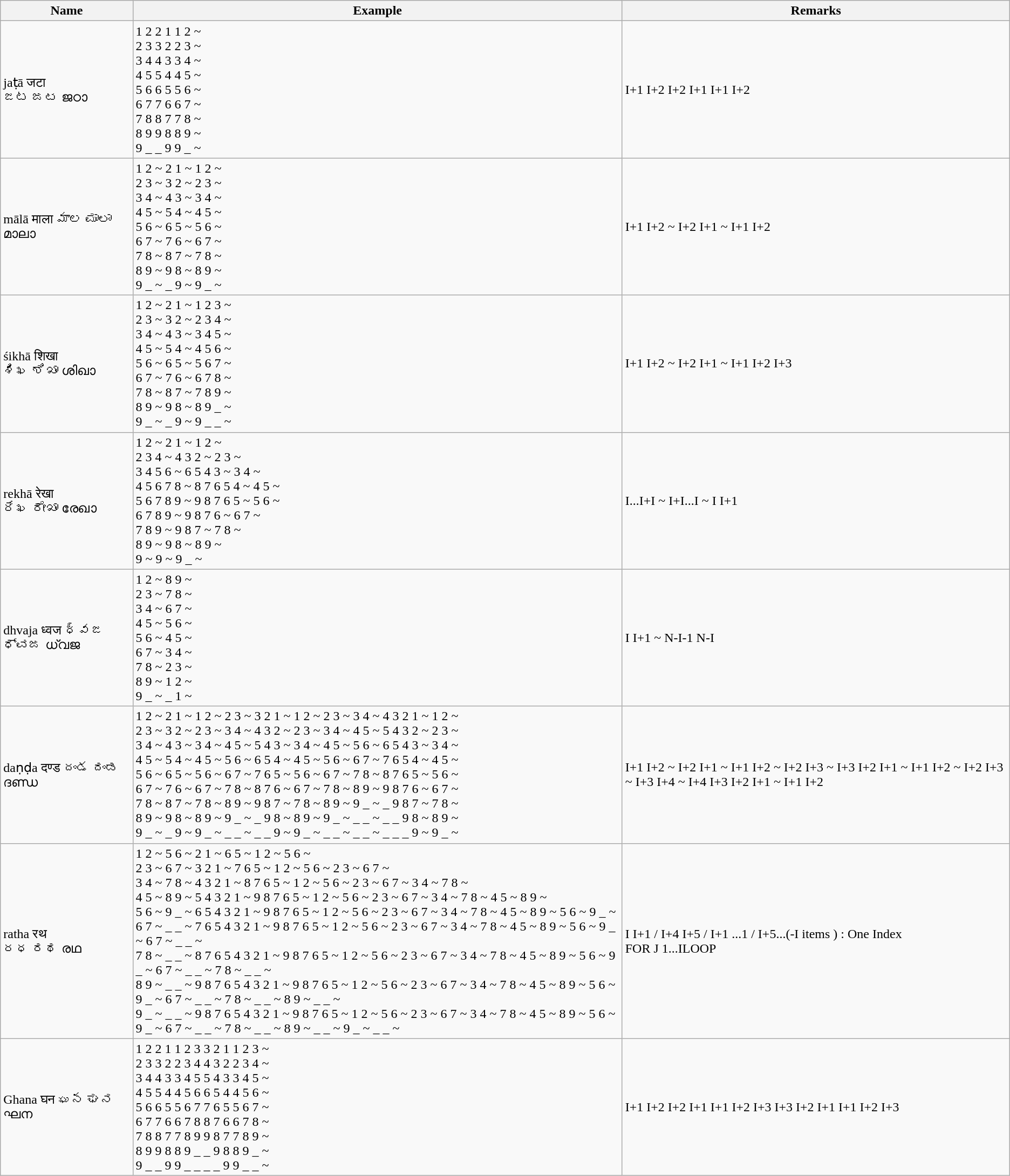<table class="wikitable">
<tr>
<th>Name</th>
<th>Example</th>
<th>Remarks</th>
</tr>
<tr>
<td>jaṭā जटा<br>జట
ಜಟ 
ജഠാ</td>
<td>1 2 2 1 1 2 ~<br>2 3 3 2 2 3 ~<br>3 4 4 3 3 4 ~<br>4 5 5 4 4 5 ~<br>5 6 6 5 5 6 ~<br>6 7 7 6 6 7 ~<br>7 8 8 7 7 8 ~<br>8 9 9 8 8 9 ~<br>9 _ _ 9 9 _ ~</td>
<td>I+1 I+2  I+2 I+1  I+1 I+2</td>
</tr>
<tr>
<td>mālā माला మాల ಮಾಲಾ മാലാ</td>
<td>1 2 ~ 2 1 ~ 1 2 ~<br>2 3 ~ 3 2 ~ 2 3 ~<br>3 4 ~ 4 3 ~ 3 4 ~<br>4 5 ~ 5 4 ~ 4 5 ~<br>5 6 ~ 6 5 ~ 5 6 ~<br>6 7 ~ 7 6 ~ 6 7 ~<br>7 8 ~ 8 7 ~ 7 8 ~<br>8 9 ~ 9 8 ~ 8 9 ~<br>9 _ ~ _ 9 ~ 9 _ ~</td>
<td>I+1 I+2 ~ I+2 I+1 ~ I+1 I+2</td>
</tr>
<tr>
<td>śikhā शिखा<br>శిఖ ಶಿಖಾ ശിഖാ</td>
<td>1 2 ~ 2 1 ~ 1 2 3 ~<br>2 3 ~ 3 2 ~ 2 3 4 ~<br>3 4 ~ 4 3 ~ 3 4 5 ~<br>4 5 ~ 5 4 ~ 4 5 6 ~<br>5 6 ~ 6 5 ~ 5 6 7 ~<br>6 7 ~ 7 6 ~ 6 7 8 ~<br>7 8 ~ 8 7 ~ 7 8 9 ~<br>8 9 ~ 9 8 ~ 8 9 _ ~<br>9 _ ~ _ 9 ~ 9 _ _ ~</td>
<td>I+1 I+2 ~ I+2 I+1 ~ I+1 I+2 I+3</td>
</tr>
<tr>
<td>rekhā रेखा<br>రేఖ ರೇಖಾ രേഖാ</td>
<td>1 2 ~ 2 1 ~ 1 2 ~<br>2 3 4 ~ 4 3 2 ~ 2 3 ~<br>3 4 5 6 ~ 6 5 4 3 ~ 3 4 ~<br>4 5 6 7 8 ~ 8 7 6 5 4 ~ 4 5 ~<br>5 6 7 8 9 ~ 9 8 7 6 5 ~ 5 6 ~<br>6 7 8 9 ~ 9 8 7 6 ~ 6 7 ~<br>7 8 9 ~ 9 8 7 ~ 7 8 ~<br>8 9 ~ 9 8 ~ 8 9 ~<br>9 ~ 9 ~ 9 _ ~</td>
<td>I...I+I ~ I+I...I ~ I I+1</td>
</tr>
<tr>
<td>dhvaja ध्वज ధ్వజ ಧ್ವಜ ധ്വജ</td>
<td>1 2 ~ 8 9 ~<br>2 3 ~ 7 8 ~<br>3 4 ~ 6 7 ~<br>4 5 ~ 5 6 ~<br>5 6 ~ 4 5 ~<br>6 7 ~ 3 4 ~<br>7 8 ~ 2 3 ~<br>8 9 ~ 1 2 ~<br>9 _ ~ _ 1 ~</td>
<td>I I+1 ~ N-I-1 N-I</td>
</tr>
<tr>
<td>daṇḍa दण्ड దండ ದಂಡ ദണ്ഡ</td>
<td>1 2 ~ 2 1 ~ 1 2 ~ 2 3 ~ 3 2 1 ~ 1 2 ~ 2 3 ~ 3 4 ~ 4 3 2 1 ~ 1 2 ~<br>2 3 ~ 3 2 ~ 2 3 ~ 3 4 ~ 4 3 2 ~ 2 3 ~ 3 4 ~ 4 5 ~ 5 4 3 2 ~ 2 3 ~<br>3 4 ~ 4 3 ~ 3 4 ~ 4 5 ~ 5 4 3 ~ 3 4 ~ 4 5 ~ 5 6 ~ 6 5 4 3 ~ 3 4 ~<br>4 5 ~ 5 4 ~ 4 5 ~ 5 6 ~ 6 5 4 ~ 4 5 ~ 5 6 ~ 6 7 ~ 7 6 5 4 ~ 4 5 ~<br>5 6 ~ 6 5 ~ 5 6 ~ 6 7 ~ 7 6 5 ~ 5 6 ~ 6 7 ~ 7 8 ~ 8 7 6 5 ~ 5 6 ~<br>6 7 ~ 7 6 ~ 6 7 ~ 7 8 ~ 8 7 6 ~ 6 7 ~ 7 8 ~ 8 9 ~ 9 8 7 6 ~ 6 7 ~<br>7 8 ~ 8 7 ~ 7 8 ~ 8 9 ~ 9 8 7 ~ 7 8 ~ 8 9 ~ 9 _ ~ _ 9 8 7 ~ 7 8 ~<br>8 9 ~ 9 8 ~ 8 9 ~ 9 _ ~ _ 9 8 ~ 8 9 ~ 9 _ ~ _ _ ~ _ _ 9 8 ~ 8 9 ~<br>9 _ ~ _ 9 ~ 9 _ ~ _ _ ~ _ _ 9 ~ 9 _ ~ _ _ ~ _ _ ~ _ _ _ 9 ~ 9 _ ~</td>
<td>I+1 I+2 ~ I+2 I+1 ~ I+1 I+2 ~ I+2 I+3 ~  I+3 I+2 I+1 ~ I+1 I+2 ~ I+2 I+3 ~ I+3 I+4 ~ I+4 I+3 I+2 I+1 ~ I+1 I+2</td>
</tr>
<tr>
<td>ratha रथ<br>రధ
ರಥ
രഥ</td>
<td>1 2 ~ 5 6 ~ 2 1 ~ 6 5 ~ 1 2 ~ 5 6 ~<br>2 3 ~ 6 7 ~ 3 2 1 ~ 7 6 5 ~ 1 2 ~ 5 6 ~ 2 3 ~ 6 7 ~<br>3 4 ~ 7 8 ~ 4 3 2 1 ~ 8 7 6 5 ~ 1 2 ~ 5 6 ~ 2 3 ~ 6 7 ~ 3 4 ~ 7 8 ~<br>4 5 ~ 8 9 ~ 5 4 3 2 1 ~ 9 8 7 6 5 ~ 1 2 ~ 5 6 ~ 2 3 ~ 6 7 ~ 3 4 ~ 7 8 ~ 4 5 ~ 8 9 ~<br>5 6 ~ 9 _ ~ 6 5 4 3 2 1 ~ 9 8 7 6 5 ~ 1 2 ~ 5 6 ~ 2 3 ~ 6 7 ~ 3 4 ~ 7 8 ~ 4 5 ~ 8 9 ~ 5 6 ~ 9 _ ~<br>6 7 ~ _ _ ~ 7 6 5 4 3 2 1 ~ 9 8 7 6 5 ~ 1 2 ~ 5 6 ~ 2 3 ~ 6 7 ~ 3 4 ~ 7 8 ~ 4 5 ~ 8 9 ~ 5 6 ~ 9 _ ~ 6 7 ~ _ _ ~<br>7 8 ~ _ _ ~ 8 7 6 5 4 3 2 1 ~ 9 8 7 6 5 ~ 1 2 ~ 5 6 ~ 2 3 ~ 6 7 ~ 3 4 ~ 7 8 ~ 4 5 ~ 8 9 ~ 5 6 ~ 9 _ ~ 6 7 ~ _ _ ~ 7 8 ~ _ _ ~<br>8 9 ~ _ _ ~ 9 8 7 6 5 4 3 2 1 ~ 9 8 7 6 5 ~ 1 2 ~ 5 6 ~ 2 3 ~ 6 7 ~ 3 4 ~ 7 8 ~ 4 5 ~ 8 9 ~ 5 6 ~ 9 _ ~ 6 7 ~ _ _ ~ 7 8 ~ _ _ ~ 8 9 ~ _ _ ~<br>9 _ ~ _ _ ~ 9 8 7 6 5 4 3 2 1 ~ 9 8 7 6 5 ~ 1 2 ~ 5 6 ~ 2 3 ~ 6 7 ~ 3 4 ~ 7 8 ~ 4 5 ~ 8 9 ~ 5 6 ~ 9 _ ~ 6 7 ~ _ _ ~ 7 8 ~ _ _ ~ 8 9 ~ _ _ ~ 9 _ ~ _ _ ~</td>
<td>I I+1 / I+4 I+5 / I+1 ...1 / I+5...(-I items ) : One Index<br>FOR J 1...ILOOP</td>
</tr>
<tr>
<td>Ghana घन ఘన ಘನ ഘന</td>
<td>1 2 2 1 1 2 3 3 2 1 1 2 3 ~<br>2 3 3 2 2 3 4 4 3 2 2 3 4 ~<br>3 4 4 3 3 4 5 5 4 3 3 4 5 ~<br>4 5 5 4 4 5 6 6 5 4 4 5 6 ~<br>5 6 6 5 5 6 7 7 6 5 5 6 7 ~<br>6 7 7 6 6 7 8 8 7 6 6 7 8 ~<br>7 8 8 7 7 8 9 9 8 7 7 8 9 ~<br>8 9 9 8 8 9 _ _ 9 8 8 9 _ ~<br>9 _ _ 9 9 _ _ _ _ 9 9 _ _ ~</td>
<td>I+1 I+2 I+2 I+1 I+1 I+2 I+3 I+3 I+2 I+1 I+1 I+2 I+3</td>
</tr>
</table>
